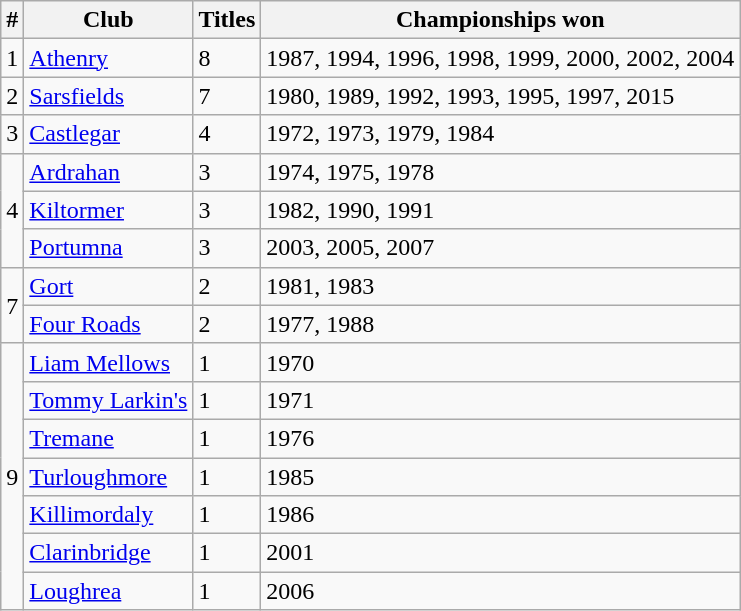<table class="wikitable sortable">
<tr>
<th>#</th>
<th>Club</th>
<th>Titles</th>
<th>Championships won</th>
</tr>
<tr>
<td>1</td>
<td><a href='#'>Athenry</a></td>
<td>8</td>
<td>1987, 1994, 1996, 1998, 1999, 2000, 2002, 2004</td>
</tr>
<tr>
<td>2</td>
<td><a href='#'>Sarsfields</a></td>
<td>7</td>
<td>1980, 1989, 1992, 1993, 1995, 1997, 2015</td>
</tr>
<tr>
<td>3</td>
<td><a href='#'>Castlegar</a></td>
<td>4</td>
<td>1972, 1973, 1979, 1984</td>
</tr>
<tr>
<td rowspan="3">4</td>
<td><a href='#'>Ardrahan</a></td>
<td>3</td>
<td>1974, 1975, 1978</td>
</tr>
<tr>
<td><a href='#'>Kiltormer</a></td>
<td>3</td>
<td>1982, 1990, 1991</td>
</tr>
<tr>
<td><a href='#'>Portumna</a></td>
<td>3</td>
<td>2003, 2005, 2007</td>
</tr>
<tr>
<td rowspan="2">7</td>
<td><a href='#'>Gort</a></td>
<td>2</td>
<td>1981, 1983</td>
</tr>
<tr>
<td><a href='#'>Four Roads</a></td>
<td>2</td>
<td>1977, 1988</td>
</tr>
<tr>
<td rowspan="7">9</td>
<td><a href='#'>Liam Mellows</a></td>
<td>1</td>
<td>1970</td>
</tr>
<tr>
<td><a href='#'>Tommy Larkin's</a></td>
<td>1</td>
<td>1971</td>
</tr>
<tr>
<td><a href='#'>Tremane</a></td>
<td>1</td>
<td>1976</td>
</tr>
<tr>
<td><a href='#'>Turloughmore</a></td>
<td>1</td>
<td>1985</td>
</tr>
<tr>
<td><a href='#'>Killimordaly</a></td>
<td>1</td>
<td>1986</td>
</tr>
<tr>
<td><a href='#'>Clarinbridge</a></td>
<td>1</td>
<td>2001</td>
</tr>
<tr>
<td><a href='#'>Loughrea</a></td>
<td>1</td>
<td>2006</td>
</tr>
</table>
